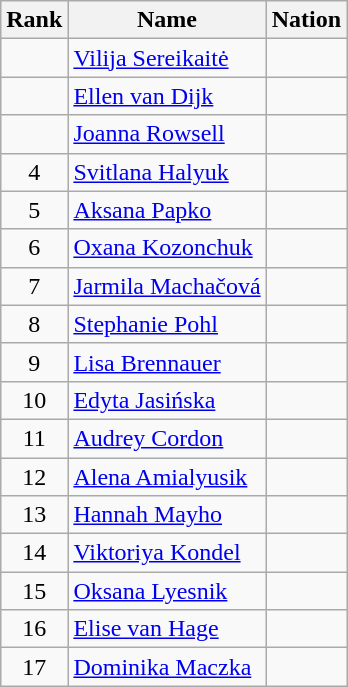<table class="wikitable sortable" style="text-align:center">
<tr>
<th>Rank</th>
<th>Name</th>
<th>Nation</th>
</tr>
<tr>
<td></td>
<td align=left><a href='#'>Vilija Sereikaitė</a></td>
<td align=left></td>
</tr>
<tr>
<td></td>
<td align=left><a href='#'>Ellen van Dijk</a></td>
<td align=left></td>
</tr>
<tr>
<td></td>
<td align=left><a href='#'>Joanna Rowsell</a></td>
<td align=left></td>
</tr>
<tr>
<td>4</td>
<td align=left><a href='#'>Svitlana Halyuk</a></td>
<td align=left></td>
</tr>
<tr>
<td>5</td>
<td align=left><a href='#'>Aksana Papko</a></td>
<td align=left></td>
</tr>
<tr>
<td>6</td>
<td align=left><a href='#'>Oxana Kozonchuk</a></td>
<td align=left></td>
</tr>
<tr>
<td>7</td>
<td align=left><a href='#'>Jarmila Machačová</a></td>
<td align=left></td>
</tr>
<tr>
<td>8</td>
<td align=left><a href='#'>Stephanie Pohl</a></td>
<td align=left></td>
</tr>
<tr>
<td>9</td>
<td align=left><a href='#'>Lisa Brennauer</a></td>
<td align=left></td>
</tr>
<tr>
<td>10</td>
<td align=left><a href='#'>Edyta Jasińska</a></td>
<td align=left></td>
</tr>
<tr>
<td>11</td>
<td align=left><a href='#'>Audrey Cordon</a></td>
<td align=left></td>
</tr>
<tr>
<td>12</td>
<td align=left><a href='#'>Alena Amialyusik</a></td>
<td align=left></td>
</tr>
<tr>
<td>13</td>
<td align=left><a href='#'>Hannah Mayho</a></td>
<td align=left></td>
</tr>
<tr>
<td>14</td>
<td align=left><a href='#'>Viktoriya Kondel</a></td>
<td align=left></td>
</tr>
<tr>
<td>15</td>
<td align=left><a href='#'>Oksana Lyesnik</a></td>
<td align=left></td>
</tr>
<tr>
<td>16</td>
<td align=left><a href='#'>Elise van Hage</a></td>
<td align=left></td>
</tr>
<tr>
<td>17</td>
<td align=left><a href='#'>Dominika Maczka</a></td>
<td align=left></td>
</tr>
</table>
